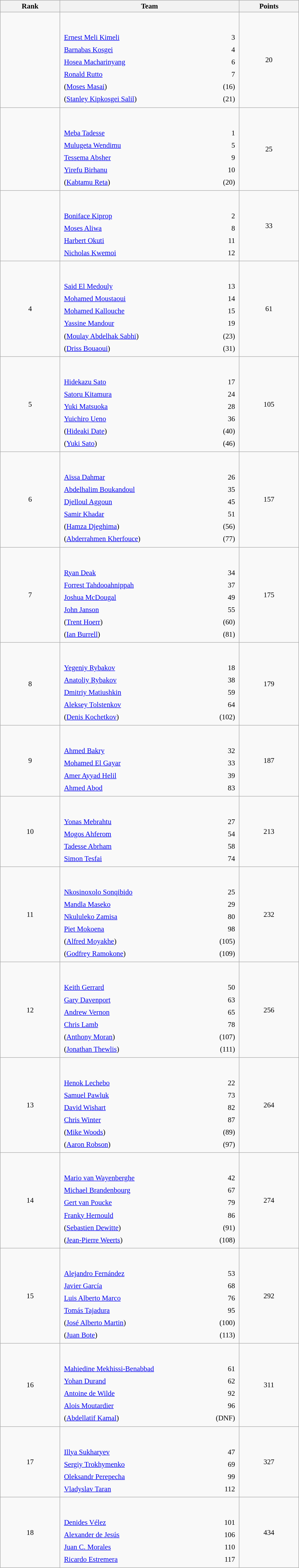<table class="wikitable sortable" style=" text-align:center; font-size:95%;" width="50%">
<tr>
<th width=10%>Rank</th>
<th width=30%>Team</th>
<th width=10%>Points</th>
</tr>
<tr>
<td align=center></td>
<td align=left> <br><br><table width=100%>
<tr>
<td align=left style="border:0"><a href='#'>Ernest Meli Kimeli</a></td>
<td align=right style="border:0">3</td>
</tr>
<tr>
<td align=left style="border:0"><a href='#'>Barnabas Kosgei</a></td>
<td align=right style="border:0">4</td>
</tr>
<tr>
<td align=left style="border:0"><a href='#'>Hosea Macharinyang</a></td>
<td align=right style="border:0">6</td>
</tr>
<tr>
<td align=left style="border:0"><a href='#'>Ronald Rutto</a></td>
<td align=right style="border:0">7</td>
</tr>
<tr>
<td align=left style="border:0">(<a href='#'>Moses Masai</a>)</td>
<td align=right style="border:0">(16)</td>
</tr>
<tr>
<td align=left style="border:0">(<a href='#'>Stanley Kipkosgei Salil</a>)</td>
<td align=right style="border:0">(21)</td>
</tr>
</table>
</td>
<td>20</td>
</tr>
<tr>
<td align=center></td>
<td align=left> <br><br><table width=100%>
<tr>
<td align=left style="border:0"><a href='#'>Meba Tadesse</a></td>
<td align=right style="border:0">1</td>
</tr>
<tr>
<td align=left style="border:0"><a href='#'>Mulugeta Wendimu</a></td>
<td align=right style="border:0">5</td>
</tr>
<tr>
<td align=left style="border:0"><a href='#'>Tessema Absher</a></td>
<td align=right style="border:0">9</td>
</tr>
<tr>
<td align=left style="border:0"><a href='#'>Yirefu Birhanu</a></td>
<td align=right style="border:0">10</td>
</tr>
<tr>
<td align=left style="border:0">(<a href='#'>Kabtamu Reta</a>)</td>
<td align=right style="border:0">(20)</td>
</tr>
</table>
</td>
<td>25</td>
</tr>
<tr>
<td align=center></td>
<td align=left> <br><br><table width=100%>
<tr>
<td align=left style="border:0"><a href='#'>Boniface Kiprop</a></td>
<td align=right style="border:0">2</td>
</tr>
<tr>
<td align=left style="border:0"><a href='#'>Moses Aliwa</a></td>
<td align=right style="border:0">8</td>
</tr>
<tr>
<td align=left style="border:0"><a href='#'>Harbert Okuti</a></td>
<td align=right style="border:0">11</td>
</tr>
<tr>
<td align=left style="border:0"><a href='#'>Nicholas Kwemoi</a></td>
<td align=right style="border:0">12</td>
</tr>
</table>
</td>
<td>33</td>
</tr>
<tr>
<td align=center>4</td>
<td align=left> <br><br><table width=100%>
<tr>
<td align=left style="border:0"><a href='#'>Said El Medouly</a></td>
<td align=right style="border:0">13</td>
</tr>
<tr>
<td align=left style="border:0"><a href='#'>Mohamed Moustaoui</a></td>
<td align=right style="border:0">14</td>
</tr>
<tr>
<td align=left style="border:0"><a href='#'>Mohamed Kallouche</a></td>
<td align=right style="border:0">15</td>
</tr>
<tr>
<td align=left style="border:0"><a href='#'>Yassine Mandour</a></td>
<td align=right style="border:0">19</td>
</tr>
<tr>
<td align=left style="border:0">(<a href='#'>Moulay Abdelhak Sabhi</a>)</td>
<td align=right style="border:0">(23)</td>
</tr>
<tr>
<td align=left style="border:0">(<a href='#'>Driss Bouaoui</a>)</td>
<td align=right style="border:0">(31)</td>
</tr>
</table>
</td>
<td>61</td>
</tr>
<tr>
<td align=center>5</td>
<td align=left> <br><br><table width=100%>
<tr>
<td align=left style="border:0"><a href='#'>Hidekazu Sato</a></td>
<td align=right style="border:0">17</td>
</tr>
<tr>
<td align=left style="border:0"><a href='#'>Satoru Kitamura</a></td>
<td align=right style="border:0">24</td>
</tr>
<tr>
<td align=left style="border:0"><a href='#'>Yuki Matsuoka</a></td>
<td align=right style="border:0">28</td>
</tr>
<tr>
<td align=left style="border:0"><a href='#'>Yuichiro Ueno</a></td>
<td align=right style="border:0">36</td>
</tr>
<tr>
<td align=left style="border:0">(<a href='#'>Hideaki Date</a>)</td>
<td align=right style="border:0">(40)</td>
</tr>
<tr>
<td align=left style="border:0">(<a href='#'>Yuki Sato</a>)</td>
<td align=right style="border:0">(46)</td>
</tr>
</table>
</td>
<td>105</td>
</tr>
<tr>
<td align=center>6</td>
<td align=left> <br><br><table width=100%>
<tr>
<td align=left style="border:0"><a href='#'>Aïssa Dahmar</a></td>
<td align=right style="border:0">26</td>
</tr>
<tr>
<td align=left style="border:0"><a href='#'>Abdelhalim Boukandoul</a></td>
<td align=right style="border:0">35</td>
</tr>
<tr>
<td align=left style="border:0"><a href='#'>Djelloul Aggoun</a></td>
<td align=right style="border:0">45</td>
</tr>
<tr>
<td align=left style="border:0"><a href='#'>Samir Khadar</a></td>
<td align=right style="border:0">51</td>
</tr>
<tr>
<td align=left style="border:0">(<a href='#'>Hamza Djeghima</a>)</td>
<td align=right style="border:0">(56)</td>
</tr>
<tr>
<td align=left style="border:0">(<a href='#'>Abderrahmen Kherfouce</a>)</td>
<td align=right style="border:0">(77)</td>
</tr>
</table>
</td>
<td>157</td>
</tr>
<tr>
<td align=center>7</td>
<td align=left> <br><br><table width=100%>
<tr>
<td align=left style="border:0"><a href='#'>Ryan Deak</a></td>
<td align=right style="border:0">34</td>
</tr>
<tr>
<td align=left style="border:0"><a href='#'>Forrest Tahdooahnippah</a></td>
<td align=right style="border:0">37</td>
</tr>
<tr>
<td align=left style="border:0"><a href='#'>Joshua McDougal</a></td>
<td align=right style="border:0">49</td>
</tr>
<tr>
<td align=left style="border:0"><a href='#'>John Janson</a></td>
<td align=right style="border:0">55</td>
</tr>
<tr>
<td align=left style="border:0">(<a href='#'>Trent Hoerr</a>)</td>
<td align=right style="border:0">(60)</td>
</tr>
<tr>
<td align=left style="border:0">(<a href='#'>Ian Burrell</a>)</td>
<td align=right style="border:0">(81)</td>
</tr>
</table>
</td>
<td>175</td>
</tr>
<tr>
<td align=center>8</td>
<td align=left> <br><br><table width=100%>
<tr>
<td align=left style="border:0"><a href='#'>Yegeniy Rybakov</a></td>
<td align=right style="border:0">18</td>
</tr>
<tr>
<td align=left style="border:0"><a href='#'>Anatoliy Rybakov</a></td>
<td align=right style="border:0">38</td>
</tr>
<tr>
<td align=left style="border:0"><a href='#'>Dmitriy Matiushkin</a></td>
<td align=right style="border:0">59</td>
</tr>
<tr>
<td align=left style="border:0"><a href='#'>Aleksey Tolstenkov</a></td>
<td align=right style="border:0">64</td>
</tr>
<tr>
<td align=left style="border:0">(<a href='#'>Denis Kochetkov</a>)</td>
<td align=right style="border:0">(102)</td>
</tr>
</table>
</td>
<td>179</td>
</tr>
<tr>
<td align=center>9</td>
<td align=left> <br><br><table width=100%>
<tr>
<td align=left style="border:0"><a href='#'>Ahmed Bakry</a></td>
<td align=right style="border:0">32</td>
</tr>
<tr>
<td align=left style="border:0"><a href='#'>Mohamed El Gayar</a></td>
<td align=right style="border:0">33</td>
</tr>
<tr>
<td align=left style="border:0"><a href='#'>Amer Ayyad Helil</a></td>
<td align=right style="border:0">39</td>
</tr>
<tr>
<td align=left style="border:0"><a href='#'>Ahmed Abod</a></td>
<td align=right style="border:0">83</td>
</tr>
</table>
</td>
<td>187</td>
</tr>
<tr>
<td align=center>10</td>
<td align=left> <br><br><table width=100%>
<tr>
<td align=left style="border:0"><a href='#'>Yonas Mebrahtu</a></td>
<td align=right style="border:0">27</td>
</tr>
<tr>
<td align=left style="border:0"><a href='#'>Mogos Ahferom</a></td>
<td align=right style="border:0">54</td>
</tr>
<tr>
<td align=left style="border:0"><a href='#'>Tadesse Abrham</a></td>
<td align=right style="border:0">58</td>
</tr>
<tr>
<td align=left style="border:0"><a href='#'>Simon Tesfai</a></td>
<td align=right style="border:0">74</td>
</tr>
</table>
</td>
<td>213</td>
</tr>
<tr>
<td align=center>11</td>
<td align=left> <br><br><table width=100%>
<tr>
<td align=left style="border:0"><a href='#'>Nkosinoxolo Sonqibido</a></td>
<td align=right style="border:0">25</td>
</tr>
<tr>
<td align=left style="border:0"><a href='#'>Mandla Maseko</a></td>
<td align=right style="border:0">29</td>
</tr>
<tr>
<td align=left style="border:0"><a href='#'>Nkululeko Zamisa</a></td>
<td align=right style="border:0">80</td>
</tr>
<tr>
<td align=left style="border:0"><a href='#'>Piet Mokoena</a></td>
<td align=right style="border:0">98</td>
</tr>
<tr>
<td align=left style="border:0">(<a href='#'>Alfred Moyakhe</a>)</td>
<td align=right style="border:0">(105)</td>
</tr>
<tr>
<td align=left style="border:0">(<a href='#'>Godfrey Ramokone</a>)</td>
<td align=right style="border:0">(109)</td>
</tr>
</table>
</td>
<td>232</td>
</tr>
<tr>
<td align=center>12</td>
<td align=left> <br><br><table width=100%>
<tr>
<td align=left style="border:0"><a href='#'>Keith Gerrard</a></td>
<td align=right style="border:0">50</td>
</tr>
<tr>
<td align=left style="border:0"><a href='#'>Gary Davenport</a></td>
<td align=right style="border:0">63</td>
</tr>
<tr>
<td align=left style="border:0"><a href='#'>Andrew Vernon</a></td>
<td align=right style="border:0">65</td>
</tr>
<tr>
<td align=left style="border:0"><a href='#'>Chris Lamb</a></td>
<td align=right style="border:0">78</td>
</tr>
<tr>
<td align=left style="border:0">(<a href='#'>Anthony Moran</a>)</td>
<td align=right style="border:0">(107)</td>
</tr>
<tr>
<td align=left style="border:0">(<a href='#'>Jonathan Thewlis</a>)</td>
<td align=right style="border:0">(111)</td>
</tr>
</table>
</td>
<td>256</td>
</tr>
<tr>
<td align=center>13</td>
<td align=left> <br><br><table width=100%>
<tr>
<td align=left style="border:0"><a href='#'>Henok Lechebo</a></td>
<td align=right style="border:0">22</td>
</tr>
<tr>
<td align=left style="border:0"><a href='#'>Samuel Pawluk</a></td>
<td align=right style="border:0">73</td>
</tr>
<tr>
<td align=left style="border:0"><a href='#'>David Wishart</a></td>
<td align=right style="border:0">82</td>
</tr>
<tr>
<td align=left style="border:0"><a href='#'>Chris Winter</a></td>
<td align=right style="border:0">87</td>
</tr>
<tr>
<td align=left style="border:0">(<a href='#'>Mike Woods</a>)</td>
<td align=right style="border:0">(89)</td>
</tr>
<tr>
<td align=left style="border:0">(<a href='#'>Aaron Robson</a>)</td>
<td align=right style="border:0">(97)</td>
</tr>
</table>
</td>
<td>264</td>
</tr>
<tr>
<td align=center>14</td>
<td align=left> <br><br><table width=100%>
<tr>
<td align=left style="border:0"><a href='#'>Mario van Wayenberghe</a></td>
<td align=right style="border:0">42</td>
</tr>
<tr>
<td align=left style="border:0"><a href='#'>Michael Brandenbourg</a></td>
<td align=right style="border:0">67</td>
</tr>
<tr>
<td align=left style="border:0"><a href='#'>Gert van Poucke</a></td>
<td align=right style="border:0">79</td>
</tr>
<tr>
<td align=left style="border:0"><a href='#'>Franky Hernould</a></td>
<td align=right style="border:0">86</td>
</tr>
<tr>
<td align=left style="border:0">(<a href='#'>Sebastien Dewitte</a>)</td>
<td align=right style="border:0">(91)</td>
</tr>
<tr>
<td align=left style="border:0">(<a href='#'>Jean-Pierre Weerts</a>)</td>
<td align=right style="border:0">(108)</td>
</tr>
</table>
</td>
<td>274</td>
</tr>
<tr>
<td align=center>15</td>
<td align=left> <br><br><table width=100%>
<tr>
<td align=left style="border:0"><a href='#'>Alejandro Fernández</a></td>
<td align=right style="border:0">53</td>
</tr>
<tr>
<td align=left style="border:0"><a href='#'>Javier García</a></td>
<td align=right style="border:0">68</td>
</tr>
<tr>
<td align=left style="border:0"><a href='#'>Luis Alberto Marco</a></td>
<td align=right style="border:0">76</td>
</tr>
<tr>
<td align=left style="border:0"><a href='#'>Tomás Tajadura</a></td>
<td align=right style="border:0">95</td>
</tr>
<tr>
<td align=left style="border:0">(<a href='#'>José Alberto Martin</a>)</td>
<td align=right style="border:0">(100)</td>
</tr>
<tr>
<td align=left style="border:0">(<a href='#'>Juan Bote</a>)</td>
<td align=right style="border:0">(113)</td>
</tr>
</table>
</td>
<td>292</td>
</tr>
<tr>
<td align=center>16</td>
<td align=left> <br><br><table width=100%>
<tr>
<td align=left style="border:0"><a href='#'>Mahiedine Mekhissi-Benabbad</a></td>
<td align=right style="border:0">61</td>
</tr>
<tr>
<td align=left style="border:0"><a href='#'>Yohan Durand</a></td>
<td align=right style="border:0">62</td>
</tr>
<tr>
<td align=left style="border:0"><a href='#'>Antoine de Wilde</a></td>
<td align=right style="border:0">92</td>
</tr>
<tr>
<td align=left style="border:0"><a href='#'>Alois Moutardier</a></td>
<td align=right style="border:0">96</td>
</tr>
<tr>
<td align=left style="border:0">(<a href='#'>Abdellatif Kamal</a>)</td>
<td align=right style="border:0">(DNF)</td>
</tr>
</table>
</td>
<td>311</td>
</tr>
<tr>
<td align=center>17</td>
<td align=left> <br><br><table width=100%>
<tr>
<td align=left style="border:0"><a href='#'>Illya Sukharyev</a></td>
<td align=right style="border:0">47</td>
</tr>
<tr>
<td align=left style="border:0"><a href='#'>Sergiy Trokhymenko</a></td>
<td align=right style="border:0">69</td>
</tr>
<tr>
<td align=left style="border:0"><a href='#'>Oleksandr Perepecha</a></td>
<td align=right style="border:0">99</td>
</tr>
<tr>
<td align=left style="border:0"><a href='#'>Vladyslav Taran</a></td>
<td align=right style="border:0">112</td>
</tr>
</table>
</td>
<td>327</td>
</tr>
<tr>
<td align=center>18</td>
<td align=left> <br><br><table width=100%>
<tr>
<td align=left style="border:0"><a href='#'>Denides Vélez</a></td>
<td align=right style="border:0">101</td>
</tr>
<tr>
<td align=left style="border:0"><a href='#'>Alexander de Jesús</a></td>
<td align=right style="border:0">106</td>
</tr>
<tr>
<td align=left style="border:0"><a href='#'>Juan C. Morales</a></td>
<td align=right style="border:0">110</td>
</tr>
<tr>
<td align=left style="border:0"><a href='#'>Ricardo Estremera</a></td>
<td align=right style="border:0">117</td>
</tr>
</table>
</td>
<td>434</td>
</tr>
</table>
